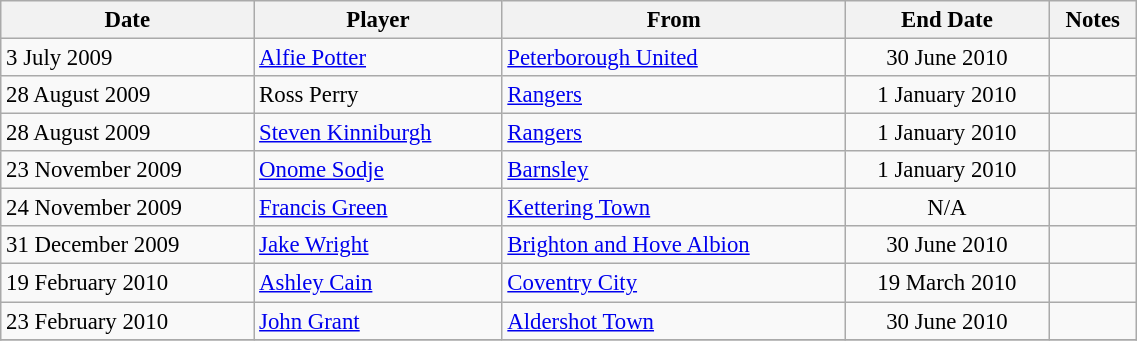<table class="wikitable" style="text-align:center; font-size:95%;width:60%; text-align:left">
<tr>
<th>Date</th>
<th>Player</th>
<th>From</th>
<th>End Date</th>
<th>Notes</th>
</tr>
<tr --->
<td>3 July 2009</td>
<td><a href='#'>Alfie Potter</a></td>
<td><a href='#'>Peterborough United</a></td>
<td align="center">30 June 2010</td>
<td align="center"></td>
</tr>
<tr --->
<td>28 August 2009</td>
<td>Ross Perry</td>
<td><a href='#'>Rangers</a></td>
<td align="center">1 January 2010</td>
<td align="center"></td>
</tr>
<tr --->
<td>28 August 2009</td>
<td><a href='#'>Steven Kinniburgh</a></td>
<td><a href='#'>Rangers</a></td>
<td align="center">1 January 2010</td>
<td align="center"></td>
</tr>
<tr --->
<td>23 November 2009</td>
<td><a href='#'>Onome Sodje</a></td>
<td><a href='#'>Barnsley</a></td>
<td align="center">1 January 2010</td>
<td align="center"></td>
</tr>
<tr --->
<td>24 November 2009</td>
<td><a href='#'>Francis Green</a></td>
<td><a href='#'>Kettering Town</a></td>
<td align="center">N/A</td>
<td align="center"></td>
</tr>
<tr --->
<td>31 December 2009</td>
<td><a href='#'>Jake Wright</a></td>
<td><a href='#'>Brighton and Hove Albion</a></td>
<td align="center">30 June 2010</td>
<td align="center"></td>
</tr>
<tr --->
<td>19 February 2010</td>
<td><a href='#'>Ashley Cain</a></td>
<td><a href='#'>Coventry City</a></td>
<td align="center">19 March 2010</td>
<td align="center"></td>
</tr>
<tr --->
<td>23 February 2010</td>
<td><a href='#'>John Grant</a></td>
<td><a href='#'>Aldershot Town</a></td>
<td align="center">30 June 2010</td>
<td align="center"></td>
</tr>
<tr --->
</tr>
</table>
